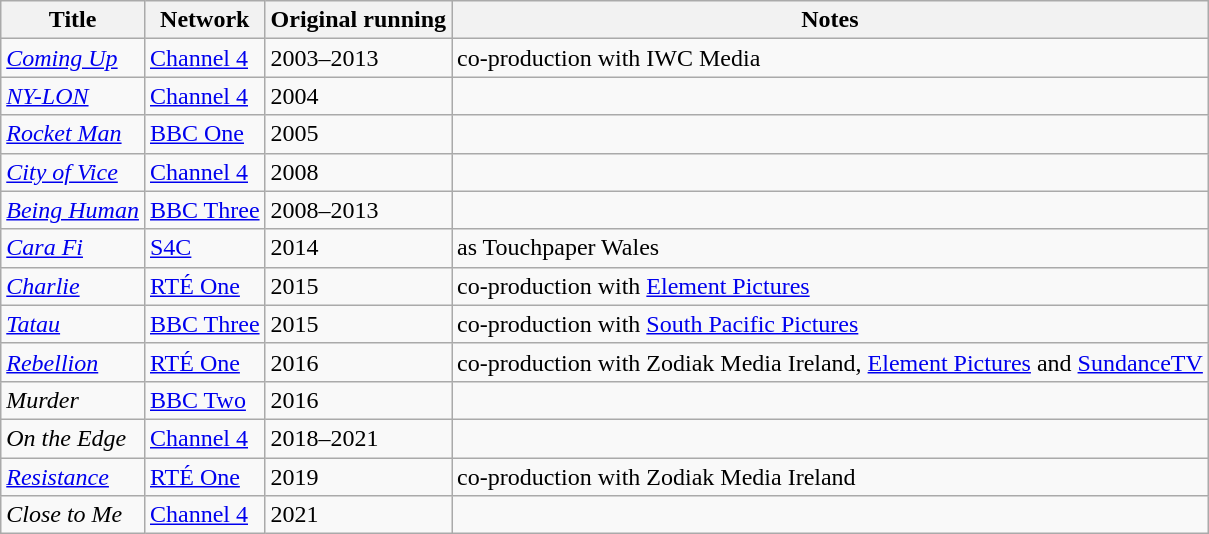<table class="wikitable sortable">
<tr>
<th>Title</th>
<th>Network</th>
<th>Original running</th>
<th>Notes</th>
</tr>
<tr>
<td><em><a href='#'>Coming Up</a></em></td>
<td><a href='#'>Channel 4</a></td>
<td>2003–2013</td>
<td>co-production with IWC Media</td>
</tr>
<tr>
<td><em><a href='#'>NY-LON</a></em></td>
<td><a href='#'>Channel 4</a></td>
<td>2004</td>
<td></td>
</tr>
<tr>
<td><em><a href='#'>Rocket Man</a></em></td>
<td><a href='#'>BBC One</a></td>
<td>2005</td>
<td></td>
</tr>
<tr>
<td><em><a href='#'>City of Vice</a></em></td>
<td><a href='#'>Channel 4</a></td>
<td>2008</td>
<td></td>
</tr>
<tr>
<td><em><a href='#'>Being Human</a></em></td>
<td><a href='#'>BBC Three</a></td>
<td>2008–2013</td>
<td></td>
</tr>
<tr>
<td><em><a href='#'>Cara Fi</a></em></td>
<td><a href='#'>S4C</a></td>
<td>2014</td>
<td>as Touchpaper Wales</td>
</tr>
<tr>
<td><em><a href='#'>Charlie</a></em></td>
<td><a href='#'>RTÉ One</a></td>
<td>2015</td>
<td>co-production with <a href='#'>Element Pictures</a></td>
</tr>
<tr>
<td><em><a href='#'>Tatau</a></em></td>
<td><a href='#'>BBC Three</a></td>
<td>2015</td>
<td>co-production with <a href='#'>South Pacific Pictures</a></td>
</tr>
<tr>
<td><em><a href='#'>Rebellion</a></em></td>
<td><a href='#'>RTÉ One</a></td>
<td>2016</td>
<td>co-production with Zodiak Media Ireland, <a href='#'>Element Pictures</a> and <a href='#'>SundanceTV</a></td>
</tr>
<tr>
<td><em>Murder</em></td>
<td><a href='#'>BBC Two</a></td>
<td>2016</td>
<td></td>
</tr>
<tr>
<td><em>On the Edge</em></td>
<td><a href='#'>Channel 4</a></td>
<td>2018–2021</td>
<td></td>
</tr>
<tr>
<td><em><a href='#'>Resistance</a></em></td>
<td><a href='#'>RTÉ One</a></td>
<td>2019</td>
<td>co-production with Zodiak Media Ireland</td>
</tr>
<tr>
<td><em>Close to Me</em></td>
<td><a href='#'>Channel 4</a></td>
<td>2021</td>
<td></td>
</tr>
</table>
